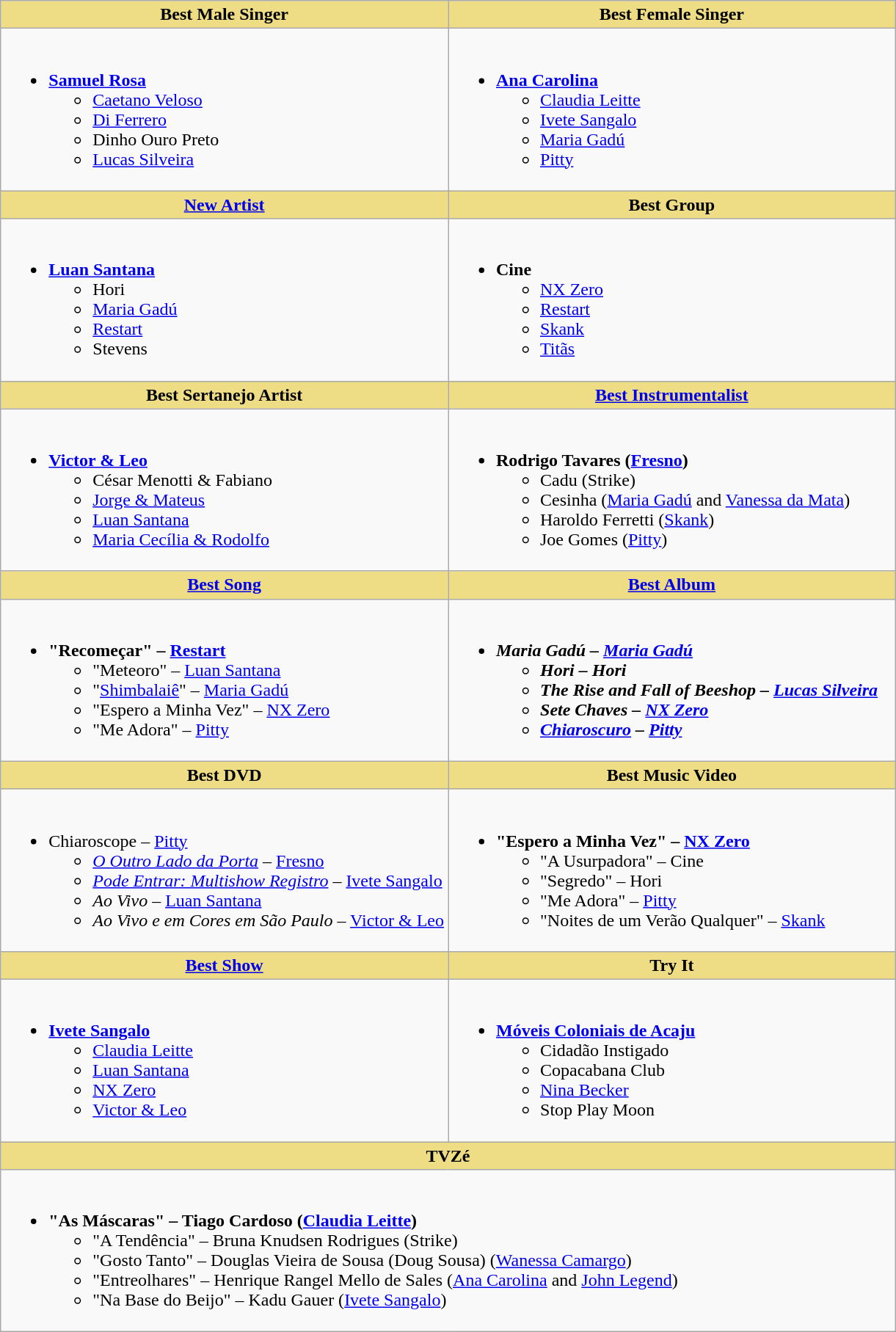<table class="wikitable" style="width=">
<tr>
<th scope="col" width="50%" style="background:#EEDD85;">Best Male Singer</th>
<th scope="col" width="50%" style="background:#EEDD85;">Best Female Singer</th>
</tr>
<tr>
<td style="vertical-align:top"><br><ul><li><strong><a href='#'>Samuel Rosa</a></strong><ul><li><a href='#'>Caetano Veloso</a></li><li><a href='#'>Di Ferrero</a></li><li>Dinho Ouro Preto</li><li><a href='#'>Lucas Silveira</a></li></ul></li></ul></td>
<td style="vertical-align:top"><br><ul><li><strong><a href='#'>Ana Carolina</a></strong><ul><li><a href='#'>Claudia Leitte</a></li><li><a href='#'>Ivete Sangalo</a></li><li><a href='#'>Maria Gadú</a></li><li><a href='#'>Pitty</a></li></ul></li></ul></td>
</tr>
<tr>
<th scope="col" width="50%" style="background:#EEDD85;"><a href='#'>New Artist</a></th>
<th scope="col" width="50%" style="background:#EEDD85;">Best Group</th>
</tr>
<tr>
<td style="vertical-align:top"><br><ul><li><strong><a href='#'>Luan Santana</a></strong><ul><li>Hori</li><li><a href='#'>Maria Gadú</a></li><li><a href='#'>Restart</a></li><li>Stevens</li></ul></li></ul></td>
<td style="vertical-align:top"><br><ul><li><strong>Cine</strong><ul><li><a href='#'>NX Zero</a></li><li><a href='#'>Restart</a></li><li><a href='#'>Skank</a></li><li><a href='#'>Titãs</a></li></ul></li></ul></td>
</tr>
<tr>
<th scope="col" width="50%" style="background:#EEDD85;">Best Sertanejo Artist</th>
<th scope="col" width="50%" style="background:#EEDD85;"><a href='#'>Best Instrumentalist</a></th>
</tr>
<tr>
<td style="vertical-align:top"><br><ul><li><strong><a href='#'>Victor & Leo</a></strong><ul><li>César Menotti & Fabiano</li><li><a href='#'>Jorge & Mateus</a></li><li><a href='#'>Luan Santana</a></li><li><a href='#'>Maria Cecília & Rodolfo</a></li></ul></li></ul></td>
<td style="vertical-align:top"><br><ul><li><strong>Rodrigo Tavares (<a href='#'>Fresno</a>)</strong><ul><li>Cadu (Strike)</li><li>Cesinha (<a href='#'>Maria Gadú</a> and <a href='#'>Vanessa da Mata</a>)</li><li>Haroldo Ferretti (<a href='#'>Skank</a>)</li><li>Joe Gomes (<a href='#'>Pitty</a>)</li></ul></li></ul></td>
</tr>
<tr>
<th scope="col" width="50%" style="background:#EEDD85;"><a href='#'>Best Song</a></th>
<th scope="col" width="50%" style="background:#EEDD85;"><a href='#'>Best Album</a></th>
</tr>
<tr>
<td style="vertical-align:top"><br><ul><li><strong>"Recomeçar" – <a href='#'>Restart</a></strong><ul><li>"Meteoro" – <a href='#'>Luan Santana</a></li><li>"<a href='#'>Shimbalaiê</a>" – <a href='#'>Maria Gadú</a></li><li>"Espero a Minha Vez" – <a href='#'>NX Zero</a></li><li>"Me Adora" – <a href='#'>Pitty</a></li></ul></li></ul></td>
<td style="vertical-align:top"><br><ul><li><strong><em>Maria Gadú<em> – <a href='#'>Maria Gadú</a><strong><ul><li></em>Hori<em> – Hori</li><li></em>The Rise and Fall of Beeshop<em> – <a href='#'>Lucas Silveira</a></li><li></em>Sete Chaves<em> – <a href='#'>NX Zero</a></li><li></em><a href='#'>Chiaroscuro</a><em> – <a href='#'>Pitty</a></li></ul></li></ul></td>
</tr>
<tr>
<th scope="col" width="50%" style="background:#EEDD85;">Best DVD</th>
<th scope="col" width="50%" style="background:#EEDD85;">Best Music Video</th>
</tr>
<tr>
<td style="vertical-align:top"><br><ul><li></em></strong>Chiaroscope</em> – <a href='#'>Pitty</a></strong><ul><li><em><a href='#'>O Outro Lado da Porta</a></em> – <a href='#'>Fresno</a></li><li><em><a href='#'>Pode Entrar: Multishow Registro</a></em> – <a href='#'>Ivete Sangalo</a></li><li><em>Ao Vivo</em> – <a href='#'>Luan Santana</a></li><li><em>Ao Vivo e em Cores em São Paulo</em> – <a href='#'>Victor & Leo</a></li></ul></li></ul></td>
<td style="vertical-align:top"><br><ul><li><strong>"Espero a Minha Vez" – <a href='#'>NX Zero</a></strong><ul><li>"A Usurpadora" – Cine</li><li>"Segredo" – Hori</li><li>"Me Adora" – <a href='#'>Pitty</a></li><li>"Noites de um Verão Qualquer" – <a href='#'>Skank</a></li></ul></li></ul></td>
</tr>
<tr>
<th scope="col" width="50%" style="background:#EEDD85;"><a href='#'>Best Show</a></th>
<th scope="col" width="50%" style="background:#EEDD85;">Try It</th>
</tr>
<tr>
<td style="vertical-align:top"><br><ul><li><strong><a href='#'>Ivete Sangalo</a></strong><ul><li><a href='#'>Claudia Leitte</a></li><li><a href='#'>Luan Santana</a></li><li><a href='#'>NX Zero</a></li><li><a href='#'>Victor & Leo</a></li></ul></li></ul></td>
<td style="vertical-align:top"><br><ul><li><strong><a href='#'>Móveis Coloniais de Acaju</a></strong><ul><li>Cidadão Instigado</li><li>Copacabana Club</li><li><a href='#'>Nina Becker</a></li><li>Stop Play Moon</li></ul></li></ul></td>
</tr>
<tr>
<th colspan="2" scope="col" width="50%" style="background:#EEDD85;">TVZé</th>
</tr>
<tr>
<td colspan="2" style="vertical-align:top"><br><ul><li><strong>"As Máscaras" – Tiago Cardoso (<a href='#'>Claudia Leitte</a>)</strong><ul><li>"A Tendência" – Bruna Knudsen Rodrigues (Strike)</li><li>"Gosto Tanto" – Douglas Vieira de Sousa (Doug Sousa) (<a href='#'>Wanessa Camargo</a>)</li><li>"Entreolhares" – Henrique Rangel Mello de Sales (<a href='#'>Ana Carolina</a> and <a href='#'>John Legend</a>)</li><li>"Na Base do Beijo" – Kadu Gauer (<a href='#'>Ivete Sangalo</a>)</li></ul></li></ul></td>
</tr>
</table>
